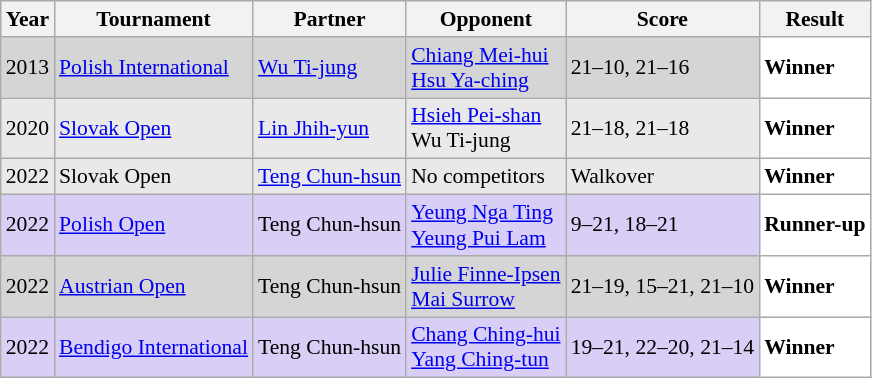<table class="sortable wikitable" style="font-size: 90%;">
<tr>
<th>Year</th>
<th>Tournament</th>
<th>Partner</th>
<th>Opponent</th>
<th>Score</th>
<th>Result</th>
</tr>
<tr style="background:#D5D5D5">
<td align="center">2013</td>
<td align="left"><a href='#'>Polish International</a></td>
<td align="left"> <a href='#'>Wu Ti-jung</a></td>
<td align="left"> <a href='#'>Chiang Mei-hui</a><br> <a href='#'>Hsu Ya-ching</a></td>
<td align="left">21–10, 21–16</td>
<td style="text-align:left; background:white"> <strong>Winner</strong></td>
</tr>
<tr style="background:#E9E9E9">
<td align="center">2020</td>
<td align="left"><a href='#'>Slovak Open</a></td>
<td align="left"> <a href='#'>Lin Jhih-yun</a></td>
<td align="left"> <a href='#'>Hsieh Pei-shan</a><br> Wu Ti-jung</td>
<td align="left">21–18, 21–18</td>
<td style="text-align:left; background:white"> <strong>Winner</strong></td>
</tr>
<tr style="background:#E9E9E9">
<td align="center">2022</td>
<td align="left">Slovak Open</td>
<td align="left"> <a href='#'>Teng Chun-hsun</a></td>
<td align="left">No competitors</td>
<td align="left">Walkover</td>
<td style="text-align:left; background:white"> <strong>Winner</strong></td>
</tr>
<tr style="background:#D8CEF6">
<td align="center">2022</td>
<td align="left"><a href='#'>Polish Open</a></td>
<td align="left"> Teng Chun-hsun</td>
<td align="left"> <a href='#'>Yeung Nga Ting</a><br> <a href='#'>Yeung Pui Lam</a></td>
<td align="left">9–21, 18–21</td>
<td style="text-align:left; background:white"> <strong>Runner-up</strong></td>
</tr>
<tr style="background:#D5D5D5">
<td align="center">2022</td>
<td align="left"><a href='#'>Austrian Open</a></td>
<td align="left"> Teng Chun-hsun</td>
<td align="left"> <a href='#'>Julie Finne-Ipsen</a><br> <a href='#'>Mai Surrow</a></td>
<td align="left">21–19, 15–21, 21–10</td>
<td style="text-align:left; background:white"> <strong>Winner</strong></td>
</tr>
<tr style="background:#D8CEF6">
<td align="center">2022</td>
<td align="left"><a href='#'>Bendigo International</a></td>
<td align="left"> Teng Chun-hsun</td>
<td align="left"> <a href='#'>Chang Ching-hui</a><br> <a href='#'>Yang Ching-tun</a></td>
<td align="left">19–21, 22–20, 21–14</td>
<td style="text-align:left; background:white"> <strong>Winner</strong></td>
</tr>
</table>
